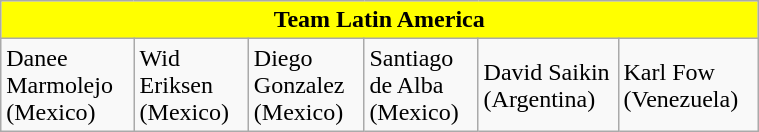<table class="wikitable" style="width:40%; text-align=center;">
<tr>
<th colspan="6" style="background:yellow;">Team Latin America</th>
</tr>
<tr>
<td style="width:9%;">Danee Marmolejo (Mexico)</td>
<td style="width:8%;">Wid Eriksen (Mexico)</td>
<td style="width:8%;">Diego Gonzalez (Mexico)</td>
<td style="width:8%;">Santiago de Alba (Mexico)</td>
<td style="width:10%;">David Saikin (Argentina)</td>
<td style="width:8%;">Karl Fow (Venezuela)</td>
</tr>
</table>
